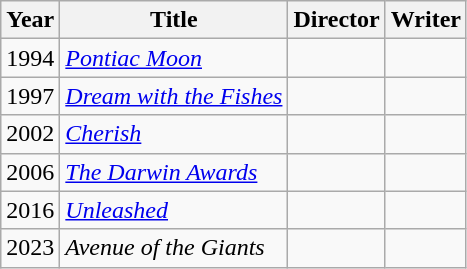<table class="wikitable">
<tr>
<th>Year</th>
<th>Title</th>
<th>Director</th>
<th>Writer</th>
</tr>
<tr>
<td>1994</td>
<td><em><a href='#'>Pontiac Moon</a></em></td>
<td></td>
<td></td>
</tr>
<tr>
<td>1997</td>
<td><em><a href='#'>Dream with the Fishes</a></em></td>
<td></td>
<td></td>
</tr>
<tr>
<td>2002</td>
<td><em><a href='#'>Cherish</a></em></td>
<td></td>
<td></td>
</tr>
<tr>
<td>2006</td>
<td><em><a href='#'>The Darwin Awards</a></em></td>
<td></td>
<td></td>
</tr>
<tr>
<td>2016</td>
<td><em><a href='#'>Unleashed</a></em></td>
<td></td>
<td></td>
</tr>
<tr>
<td>2023</td>
<td><em>Avenue of the Giants</em></td>
<td></td>
<td></td>
</tr>
</table>
